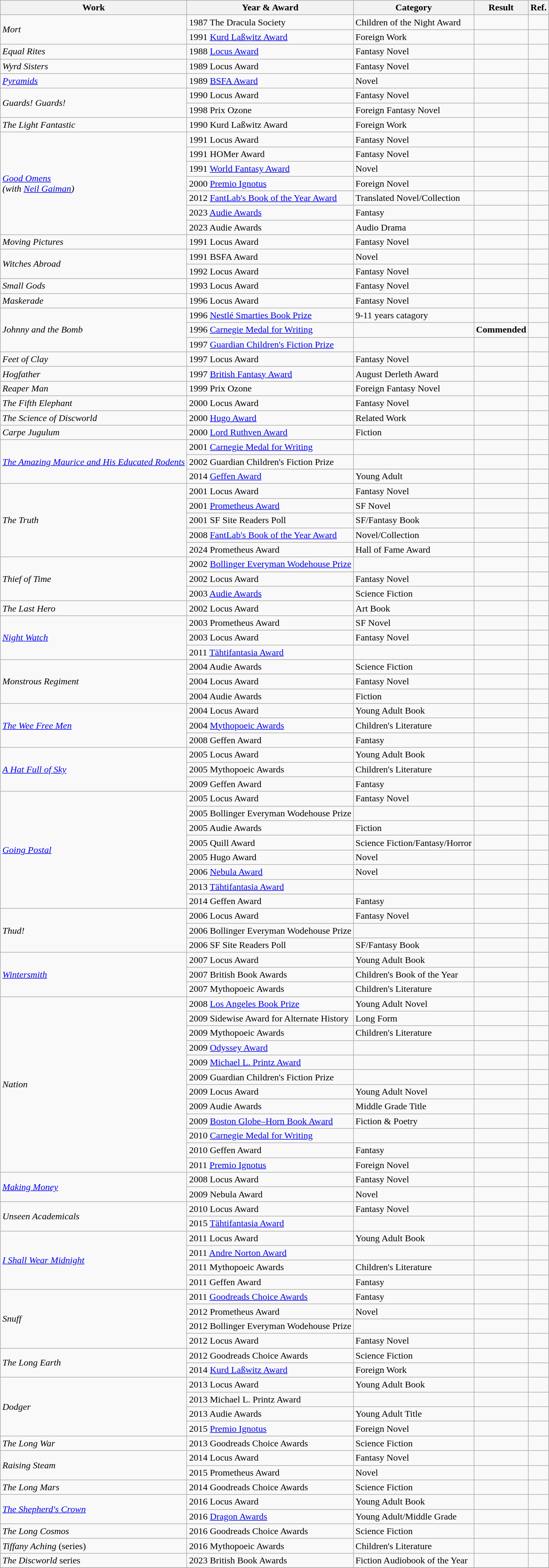<table class="wikitable">
<tr>
<th>Work</th>
<th>Year & Award</th>
<th>Category</th>
<th>Result</th>
<th>Ref.</th>
</tr>
<tr>
<td rowspan="2"><em>Mort</em></td>
<td>1987 The Dracula Society</td>
<td>Children of the Night Award</td>
<td></td>
<td></td>
</tr>
<tr>
<td>1991 <a href='#'>Kurd Laßwitz Award</a></td>
<td>Foreign Work</td>
<td></td>
<td></td>
</tr>
<tr>
<td rowspan="1"><em>Equal Rites</em></td>
<td>1988 <a href='#'>Locus Award</a></td>
<td>Fantasy Novel</td>
<td></td>
<td></td>
</tr>
<tr>
<td rowspan="1"><em>Wyrd Sisters</em></td>
<td>1989 Locus Award</td>
<td>Fantasy Novel</td>
<td></td>
<td></td>
</tr>
<tr>
<td rowspan="1"><em><a href='#'>Pyramids</a></em></td>
<td>1989 <a href='#'>BSFA Award</a></td>
<td>Novel</td>
<td></td>
<td></td>
</tr>
<tr>
<td rowspan="2"><em>Guards! Guards!</em></td>
<td>1990 Locus Award</td>
<td>Fantasy Novel</td>
<td></td>
<td></td>
</tr>
<tr>
<td>1998 Prix Ozone</td>
<td>Foreign Fantasy Novel</td>
<td></td>
<td></td>
</tr>
<tr>
<td rowspan="1"><em>The Light Fantastic</em></td>
<td>1990 Kurd Laßwitz Award</td>
<td>Foreign Work</td>
<td></td>
<td></td>
</tr>
<tr>
<td rowspan="7"><em><a href='#'>Good Omens</a></em><br><em>(with <a href='#'>Neil Gaiman</a>)</em></td>
<td>1991 Locus Award</td>
<td>Fantasy Novel</td>
<td></td>
<td></td>
</tr>
<tr>
<td>1991 HOMer Award</td>
<td>Fantasy Novel</td>
<td></td>
<td></td>
</tr>
<tr>
<td>1991 <a href='#'>World Fantasy Award</a></td>
<td>Novel</td>
<td></td>
<td></td>
</tr>
<tr>
<td>2000 <a href='#'>Premio Ignotus</a></td>
<td>Foreign Novel</td>
<td></td>
<td></td>
</tr>
<tr>
<td>2012 <a href='#'>FantLab's Book of the Year Award</a></td>
<td>Translated Novel/Collection</td>
<td></td>
<td></td>
</tr>
<tr>
<td>2023 <a href='#'>Audie Awards</a></td>
<td>Fantasy</td>
<td></td>
<td></td>
</tr>
<tr>
<td>2023 Audie Awards</td>
<td>Audio Drama</td>
<td></td>
<td></td>
</tr>
<tr>
<td rowspan="1"><em>Moving Pictures</em></td>
<td>1991 Locus Award</td>
<td>Fantasy Novel</td>
<td></td>
<td></td>
</tr>
<tr>
<td rowspan="2"><em>Witches Abroad</em></td>
<td>1991 BSFA Award</td>
<td>Novel</td>
<td></td>
<td></td>
</tr>
<tr>
<td>1992 Locus Award</td>
<td>Fantasy Novel</td>
<td></td>
<td></td>
</tr>
<tr>
<td rowspan="1"><em>Small Gods</em></td>
<td>1993 Locus Award</td>
<td>Fantasy Novel</td>
<td></td>
<td></td>
</tr>
<tr>
<td rowspan="1"><em>Maskerade</em></td>
<td>1996 Locus Award</td>
<td>Fantasy Novel</td>
<td></td>
<td></td>
</tr>
<tr>
<td rowspan="3"><em>Johnny and the Bomb</em></td>
<td>1996 <a href='#'>Nestlé Smarties Book Prize</a></td>
<td>9-11 years catagory</td>
<td></td>
<td></td>
</tr>
<tr>
<td>1996 <a href='#'>Carnegie Medal for Writing</a></td>
<td></td>
<td><strong>Commended</strong></td>
<td></td>
</tr>
<tr>
<td>1997 <a href='#'>Guardian Children's Fiction Prize</a></td>
<td></td>
<td></td>
<td></td>
</tr>
<tr>
<td rowspan="1"><em>Feet of Clay</em></td>
<td>1997 Locus Award</td>
<td>Fantasy Novel</td>
<td></td>
<td></td>
</tr>
<tr>
<td rowspan="1"><em>Hogfather</em></td>
<td>1997 <a href='#'>British Fantasy Award</a></td>
<td>August Derleth Award</td>
<td></td>
<td></td>
</tr>
<tr>
<td rowspan="1"><em>Reaper Man</em></td>
<td>1999 Prix Ozone</td>
<td>Foreign Fantasy Novel</td>
<td></td>
<td></td>
</tr>
<tr>
<td rowspan="1"><em>The Fifth Elephant</em></td>
<td>2000 Locus Award</td>
<td>Fantasy Novel</td>
<td></td>
<td></td>
</tr>
<tr>
<td rowspan="1"><em>The Science of Discworld</em></td>
<td>2000 <a href='#'>Hugo Award</a></td>
<td>Related Work</td>
<td></td>
<td></td>
</tr>
<tr>
<td rowspan="1"><em>Carpe Jugulum</em></td>
<td>2000 <a href='#'>Lord Ruthven Award</a></td>
<td>Fiction</td>
<td></td>
<td></td>
</tr>
<tr>
<td rowspan="3"><em><a href='#'>The Amazing Maurice and His Educated Rodents</a></em></td>
<td>2001 <a href='#'>Carnegie Medal for Writing</a></td>
<td></td>
<td></td>
<td></td>
</tr>
<tr>
<td>2002 Guardian Children's Fiction Prize</td>
<td></td>
<td></td>
<td></td>
</tr>
<tr>
<td>2014 <a href='#'>Geffen Award</a></td>
<td>Young Adult</td>
<td></td>
<td></td>
</tr>
<tr>
<td rowspan="5"><em>The Truth</em></td>
<td>2001 Locus Award</td>
<td>Fantasy Novel</td>
<td></td>
<td></td>
</tr>
<tr>
<td>2001 <a href='#'>Prometheus Award</a></td>
<td>SF Novel</td>
<td></td>
<td></td>
</tr>
<tr>
<td>2001 SF Site Readers Poll</td>
<td>SF/Fantasy Book</td>
<td></td>
<td></td>
</tr>
<tr>
<td>2008 <a href='#'>FantLab's Book of the Year Award</a></td>
<td>Novel/Collection</td>
<td></td>
<td></td>
</tr>
<tr>
<td>2024 Prometheus Award</td>
<td>Hall of Fame Award</td>
<td></td>
<td></td>
</tr>
<tr>
<td rowspan="3"><em>Thief of Time</em></td>
<td>2002 <a href='#'>Bollinger Everyman Wodehouse Prize</a></td>
<td></td>
<td></td>
<td></td>
</tr>
<tr>
<td>2002 Locus Award</td>
<td>Fantasy Novel</td>
<td></td>
<td></td>
</tr>
<tr>
<td>2003 <a href='#'>Audie Awards</a></td>
<td>Science Fiction</td>
<td></td>
<td></td>
</tr>
<tr>
<td rowspan="1"><em>The Last Hero</em></td>
<td>2002 Locus Award</td>
<td>Art Book</td>
<td></td>
<td></td>
</tr>
<tr>
<td rowspan="3"><em><a href='#'>Night Watch</a></em></td>
<td>2003 Prometheus Award</td>
<td>SF Novel</td>
<td></td>
<td></td>
</tr>
<tr>
<td>2003 Locus Award</td>
<td>Fantasy Novel</td>
<td></td>
<td></td>
</tr>
<tr>
<td>2011 <a href='#'>Tähtifantasia Award</a></td>
<td></td>
<td></td>
<td></td>
</tr>
<tr>
<td rowspan="3"><em>Monstrous Regiment</em></td>
<td>2004 Audie Awards</td>
<td>Science Fiction</td>
<td></td>
<td></td>
</tr>
<tr>
<td>2004 Locus Award</td>
<td>Fantasy Novel</td>
<td></td>
<td></td>
</tr>
<tr>
<td>2004 Audie Awards</td>
<td>Fiction</td>
<td></td>
<td></td>
</tr>
<tr>
<td rowspan="3"><em><a href='#'>The Wee Free Men</a></em></td>
<td>2004 Locus Award</td>
<td>Young Adult Book</td>
<td></td>
<td></td>
</tr>
<tr>
<td>2004 <a href='#'>Mythopoeic Awards</a></td>
<td>Children's Literature</td>
<td></td>
<td></td>
</tr>
<tr>
<td>2008 Geffen Award</td>
<td>Fantasy</td>
<td></td>
<td></td>
</tr>
<tr>
<td rowspan="3"><em><a href='#'>A Hat Full of Sky</a></em></td>
<td>2005 Locus Award</td>
<td>Young Adult Book</td>
<td></td>
<td></td>
</tr>
<tr>
<td>2005 Mythopoeic Awards</td>
<td>Children's Literature</td>
<td></td>
<td></td>
</tr>
<tr>
<td>2009 Geffen Award</td>
<td>Fantasy</td>
<td></td>
<td></td>
</tr>
<tr>
<td rowspan="8"><em><a href='#'>Going Postal</a></em></td>
<td>2005 Locus Award</td>
<td>Fantasy Novel</td>
<td></td>
<td></td>
</tr>
<tr>
<td>2005 Bollinger Everyman Wodehouse Prize</td>
<td></td>
<td></td>
<td></td>
</tr>
<tr>
<td>2005 Audie Awards</td>
<td>Fiction</td>
<td></td>
<td></td>
</tr>
<tr>
<td>2005 Quill Award</td>
<td>Science Fiction/Fantasy/Horror</td>
<td></td>
<td></td>
</tr>
<tr>
<td>2005 Hugo Award</td>
<td>Novel</td>
<td></td>
<td style="text-align: center"></td>
</tr>
<tr>
<td>2006 <a href='#'>Nebula Award</a></td>
<td>Novel</td>
<td></td>
<td></td>
</tr>
<tr>
<td>2013 <a href='#'>Tähtifantasia Award</a></td>
<td></td>
<td></td>
<td></td>
</tr>
<tr>
<td>2014 Geffen Award</td>
<td>Fantasy</td>
<td></td>
<td></td>
</tr>
<tr>
<td rowspan="3"><em>Thud!</em></td>
<td>2006 Locus Award</td>
<td>Fantasy Novel</td>
<td></td>
<td></td>
</tr>
<tr>
<td>2006 Bollinger Everyman Wodehouse Prize</td>
<td></td>
<td></td>
<td></td>
</tr>
<tr>
<td>2006 SF Site Readers Poll</td>
<td>SF/Fantasy Book</td>
<td></td>
<td></td>
</tr>
<tr>
<td rowspan="3"><em><a href='#'>Wintersmith</a></em></td>
<td>2007 Locus Award</td>
<td>Young Adult Book</td>
<td></td>
<td></td>
</tr>
<tr>
<td>2007 British Book Awards</td>
<td>Children's Book of the Year</td>
<td></td>
<td></td>
</tr>
<tr>
<td>2007 Mythopoeic Awards</td>
<td>Children's Literature</td>
<td></td>
<td></td>
</tr>
<tr>
<td rowspan="12"><em>Nation</em></td>
<td>2008 <a href='#'>Los Angeles Book Prize</a></td>
<td>Young Adult Novel</td>
<td></td>
<td></td>
</tr>
<tr>
<td>2009 Sidewise Award for Alternate History</td>
<td>Long Form</td>
<td></td>
<td></td>
</tr>
<tr>
<td>2009 Mythopoeic Awards</td>
<td>Children's Literature</td>
<td></td>
<td></td>
</tr>
<tr>
<td>2009 <a href='#'>Odyssey Award</a></td>
<td></td>
<td></td>
<td></td>
</tr>
<tr>
<td>2009 <a href='#'>Michael L. Printz Award</a></td>
<td></td>
<td></td>
<td></td>
</tr>
<tr>
<td>2009 Guardian Children's Fiction Prize</td>
<td></td>
<td></td>
<td></td>
</tr>
<tr>
<td>2009 Locus Award</td>
<td>Young Adult Novel</td>
<td></td>
<td></td>
</tr>
<tr>
<td>2009 Audie Awards</td>
<td>Middle Grade Title</td>
<td></td>
<td></td>
</tr>
<tr>
<td>2009 <a href='#'>Boston Globe–Horn Book Award</a></td>
<td>Fiction & Poetry</td>
<td></td>
<td></td>
</tr>
<tr>
<td>2010 <a href='#'>Carnegie Medal for Writing</a></td>
<td></td>
<td></td>
<td></td>
</tr>
<tr>
<td>2010 Geffen Award</td>
<td>Fantasy</td>
<td></td>
<td></td>
</tr>
<tr>
<td>2011 <a href='#'>Premio Ignotus</a></td>
<td>Foreign Novel</td>
<td></td>
<td></td>
</tr>
<tr>
<td rowspan="2"><em><a href='#'>Making Money</a></em></td>
<td>2008 Locus Award</td>
<td>Fantasy Novel</td>
<td></td>
<td></td>
</tr>
<tr>
<td>2009 Nebula Award</td>
<td>Novel</td>
<td></td>
<td></td>
</tr>
<tr>
<td rowspan="2"><em>Unseen Academicals</em></td>
<td>2010 Locus Award</td>
<td>Fantasy Novel</td>
<td></td>
<td></td>
</tr>
<tr>
<td>2015 <a href='#'>Tähtifantasia Award</a></td>
<td></td>
<td></td>
<td></td>
</tr>
<tr>
<td rowspan="4"><em><a href='#'>I Shall Wear Midnight</a></em></td>
<td>2011 Locus Award</td>
<td>Young Adult Book</td>
<td></td>
<td></td>
</tr>
<tr>
<td>2011 <a href='#'>Andre Norton Award</a></td>
<td></td>
<td></td>
<td></td>
</tr>
<tr>
<td>2011 Mythopoeic Awards</td>
<td>Children's Literature</td>
<td></td>
<td></td>
</tr>
<tr>
<td>2011 Geffen Award</td>
<td>Fantasy</td>
<td></td>
<td></td>
</tr>
<tr>
<td rowspan="4"><em>Snuff</em></td>
<td>2011 <a href='#'>Goodreads Choice Awards</a></td>
<td>Fantasy</td>
<td></td>
<td></td>
</tr>
<tr>
<td>2012 Prometheus Award</td>
<td>Novel</td>
<td></td>
<td></td>
</tr>
<tr>
<td>2012 Bollinger Everyman Wodehouse Prize</td>
<td></td>
<td></td>
<td></td>
</tr>
<tr>
<td>2012 Locus Award</td>
<td>Fantasy Novel</td>
<td></td>
<td></td>
</tr>
<tr>
<td rowspan="2"><em>The Long Earth</em></td>
<td>2012 Goodreads Choice Awards</td>
<td>Science Fiction</td>
<td></td>
<td></td>
</tr>
<tr>
<td>2014 <a href='#'>Kurd Laßwitz Award</a></td>
<td>Foreign Work</td>
<td></td>
<td></td>
</tr>
<tr>
<td rowspan="4"><em>Dodger</em></td>
<td>2013 Locus Award</td>
<td>Young Adult Book</td>
<td></td>
<td></td>
</tr>
<tr>
<td>2013 Michael L. Printz Award</td>
<td></td>
<td></td>
<td></td>
</tr>
<tr>
<td>2013 Audie Awards</td>
<td>Young Adult Title</td>
<td></td>
<td></td>
</tr>
<tr>
<td>2015 <a href='#'>Premio Ignotus</a></td>
<td>Foreign Novel</td>
<td></td>
<td></td>
</tr>
<tr>
<td rowspan="1"><em>The Long War</em></td>
<td>2013 Goodreads Choice Awards</td>
<td>Science Fiction</td>
<td></td>
<td></td>
</tr>
<tr>
<td rowspan="2"><em>Raising Steam</em></td>
<td>2014 Locus Award</td>
<td>Fantasy Novel</td>
<td></td>
<td></td>
</tr>
<tr>
<td>2015 Prometheus Award</td>
<td>Novel</td>
<td></td>
<td></td>
</tr>
<tr>
<td rowspan="1"><em>The Long Mars</em></td>
<td>2014 Goodreads Choice Awards</td>
<td>Science Fiction</td>
<td></td>
<td></td>
</tr>
<tr>
<td rowspan="2"><em><a href='#'>The Shepherd's Crown</a></em></td>
<td>2016 Locus Award</td>
<td>Young Adult Book</td>
<td></td>
<td></td>
</tr>
<tr>
<td>2016 <a href='#'>Dragon Awards</a></td>
<td>Young Adult/Middle Grade</td>
<td></td>
<td></td>
</tr>
<tr>
<td rowspan="1"><em>The Long Cosmos</em></td>
<td>2016 Goodreads Choice Awards</td>
<td>Science Fiction</td>
<td></td>
<td></td>
</tr>
<tr>
<td rowspan="1"><em>Tiffany Aching</em> (series)</td>
<td>2016 Mythopoeic Awards</td>
<td>Children's Literature</td>
<td></td>
<td></td>
</tr>
<tr>
<td rowspan="1"><em>The Discworld</em> series</td>
<td>2023 British Book Awards</td>
<td>Fiction Audiobook of the Year</td>
<td></td>
<td></td>
</tr>
<tr>
</tr>
</table>
